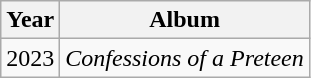<table class="wikitable sortable">
<tr>
<th>Year</th>
<th>Album</th>
</tr>
<tr>
<td>2023</td>
<td><em>Confessions of a Preteen</em></td>
</tr>
</table>
